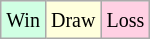<table class="wikitable">
<tr>
<td style="background-color: #d0ffe3;"><small>Win</small></td>
<td style="background-color: #ffffdd;"><small>Draw</small></td>
<td style="background-color: #ffd0e3;"><small>Loss</small></td>
</tr>
</table>
